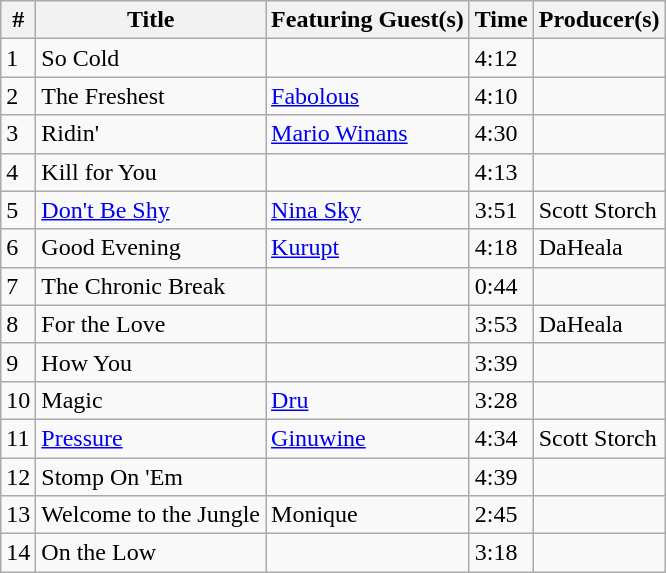<table class="wikitable">
<tr>
<th style="text-align:center;">#</th>
<th>Title</th>
<th>Featuring Guest(s)</th>
<th>Time</th>
<th>Producer(s)</th>
</tr>
<tr>
<td>1</td>
<td>So Cold</td>
<td></td>
<td>4:12</td>
<td></td>
</tr>
<tr>
<td>2</td>
<td>The Freshest</td>
<td><a href='#'>Fabolous</a></td>
<td>4:10</td>
<td></td>
</tr>
<tr>
<td>3</td>
<td>Ridin'</td>
<td><a href='#'>Mario Winans</a></td>
<td>4:30</td>
<td></td>
</tr>
<tr>
<td>4</td>
<td>Kill for You</td>
<td></td>
<td>4:13</td>
<td></td>
</tr>
<tr>
<td>5</td>
<td><a href='#'>Don't Be Shy</a></td>
<td><a href='#'>Nina Sky</a></td>
<td>3:51</td>
<td>Scott Storch</td>
</tr>
<tr>
<td>6</td>
<td>Good Evening</td>
<td><a href='#'>Kurupt</a></td>
<td>4:18</td>
<td>DaHeala</td>
</tr>
<tr>
<td>7</td>
<td>The Chronic Break</td>
<td></td>
<td>0:44</td>
<td></td>
</tr>
<tr>
<td>8</td>
<td>For the Love</td>
<td></td>
<td>3:53</td>
<td>DaHeala</td>
</tr>
<tr>
<td>9</td>
<td>How You</td>
<td></td>
<td>3:39</td>
<td></td>
</tr>
<tr>
<td>10</td>
<td>Magic</td>
<td><a href='#'>Dru</a></td>
<td>3:28</td>
<td></td>
</tr>
<tr>
<td>11</td>
<td><a href='#'>Pressure</a></td>
<td><a href='#'>Ginuwine</a></td>
<td>4:34</td>
<td>Scott Storch</td>
</tr>
<tr>
<td>12</td>
<td>Stomp On 'Em</td>
<td></td>
<td>4:39</td>
<td></td>
</tr>
<tr>
<td>13</td>
<td>Welcome to the Jungle</td>
<td>Monique</td>
<td>2:45</td>
<td></td>
</tr>
<tr>
<td>14</td>
<td>On the Low</td>
<td></td>
<td>3:18</td>
<td></td>
</tr>
</table>
